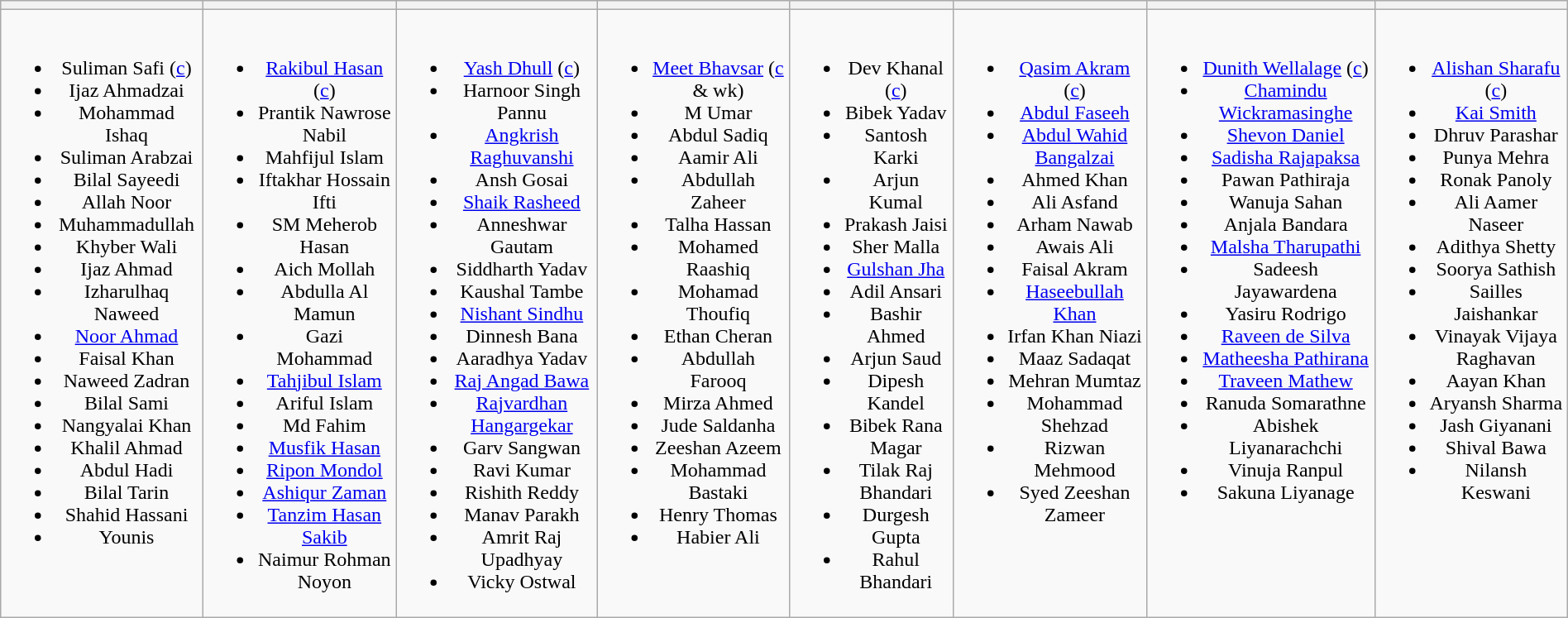<table class="wikitable" style="text-align:center; margin:auto">
<tr>
<th></th>
<th></th>
<th></th>
<th></th>
<th></th>
<th></th>
<th></th>
<th></th>
</tr>
<tr style="vertical-align:top">
<td><br><ul><li>Suliman Safi (<a href='#'>c</a>)</li><li>Ijaz Ahmadzai</li><li>Mohammad Ishaq</li><li>Suliman Arabzai</li><li>Bilal Sayeedi</li><li>Allah Noor</li><li>Muhammadullah</li><li>Khyber Wali</li><li>Ijaz Ahmad</li><li>Izharulhaq Naweed</li><li><a href='#'>Noor Ahmad</a></li><li>Faisal Khan</li><li>Naweed Zadran</li><li>Bilal Sami</li><li>Nangyalai Khan</li><li>Khalil Ahmad</li><li>Abdul Hadi</li><li>Bilal Tarin</li><li>Shahid Hassani</li><li>Younis</li></ul></td>
<td><br><ul><li><a href='#'>Rakibul Hasan</a> (<a href='#'>c</a>)</li><li>Prantik Nawrose Nabil</li><li>Mahfijul Islam</li><li>Iftakhar Hossain Ifti</li><li>SM Meherob Hasan</li><li>Aich Mollah</li><li>Abdulla Al Mamun</li><li>Gazi Mohammad</li><li><a href='#'>Tahjibul Islam</a></li><li>Ariful Islam</li><li>Md Fahim</li><li><a href='#'>Musfik Hasan</a></li><li><a href='#'>Ripon Mondol</a></li><li><a href='#'>Ashiqur Zaman</a></li><li><a href='#'>Tanzim Hasan Sakib</a></li><li>Naimur Rohman Noyon</li></ul></td>
<td><br><ul><li><a href='#'>Yash Dhull</a> (<a href='#'>c</a>)</li><li>Harnoor Singh Pannu</li><li><a href='#'>Angkrish Raghuvanshi</a></li><li>Ansh Gosai</li><li><a href='#'>Shaik Rasheed</a></li><li>Anneshwar Gautam</li><li>Siddharth Yadav</li><li>Kaushal Tambe</li><li><a href='#'>Nishant Sindhu</a></li><li>Dinnesh Bana</li><li>Aaradhya Yadav</li><li><a href='#'>Raj Angad Bawa</a></li><li><a href='#'>Rajvardhan Hangargekar</a></li><li>Garv Sangwan</li><li>Ravi Kumar</li><li>Rishith Reddy</li><li>Manav Parakh</li><li>Amrit Raj Upadhyay</li><li>Vicky Ostwal</li></ul></td>
<td><br><ul><li><a href='#'>Meet Bhavsar</a> (<a href='#'>c</a> & wk)</li><li>M Umar</li><li>Abdul Sadiq</li><li>Aamir Ali</li><li>Abdullah Zaheer</li><li>Talha Hassan</li><li>Mohamed Raashiq</li><li>Mohamad Thoufiq</li><li>Ethan Cheran</li><li>Abdullah Farooq</li><li>Mirza Ahmed</li><li>Jude Saldanha</li><li>Zeeshan Azeem</li><li>Mohammad Bastaki</li><li>Henry Thomas</li><li>Habier Ali</li></ul></td>
<td><br><ul><li>Dev Khanal (<a href='#'>c</a>)</li><li>Bibek Yadav</li><li>Santosh Karki</li><li>Arjun Kumal</li><li>Prakash Jaisi</li><li>Sher Malla</li><li><a href='#'>Gulshan Jha</a></li><li>Adil Ansari</li><li>Bashir Ahmed</li><li>Arjun Saud</li><li>Dipesh Kandel</li><li>Bibek Rana Magar</li><li>Tilak Raj Bhandari</li><li>Durgesh Gupta</li><li>Rahul Bhandari</li></ul></td>
<td><br><ul><li><a href='#'>Qasim Akram</a> (<a href='#'>c</a>)</li><li><a href='#'>Abdul Faseeh</a></li><li><a href='#'>Abdul Wahid Bangalzai</a></li><li>Ahmed Khan</li><li>Ali Asfand</li><li>Arham Nawab</li><li>Awais Ali</li><li>Faisal Akram</li><li><a href='#'>Haseebullah Khan</a></li><li>Irfan Khan Niazi</li><li>Maaz Sadaqat</li><li>Mehran Mumtaz</li><li>Mohammad Shehzad</li><li>Rizwan Mehmood</li><li>Syed Zeeshan Zameer</li></ul></td>
<td><br><ul><li><a href='#'>Dunith Wellalage</a> (<a href='#'>c</a>)</li><li><a href='#'>Chamindu Wickramasinghe</a></li><li><a href='#'>Shevon Daniel</a></li><li><a href='#'>Sadisha Rajapaksa</a></li><li>Pawan Pathiraja</li><li>Wanuja Sahan</li><li>Anjala Bandara</li><li><a href='#'>Malsha Tharupathi</a></li><li>Sadeesh Jayawardena</li><li>Yasiru Rodrigo</li><li><a href='#'>Raveen de Silva</a></li><li><a href='#'>Matheesha Pathirana</a></li><li><a href='#'>Traveen Mathew</a></li><li>Ranuda Somarathne</li><li>Abishek Liyanarachchi</li><li>Vinuja Ranpul</li><li>Sakuna Liyanage</li></ul></td>
<td><br><ul><li><a href='#'>Alishan Sharafu</a> (<a href='#'>c</a>)</li><li><a href='#'>Kai Smith</a></li><li>Dhruv Parashar</li><li>Punya Mehra</li><li>Ronak Panoly</li><li>Ali Aamer Naseer</li><li>Adithya Shetty</li><li>Soorya Sathish</li><li>Sailles Jaishankar</li><li>Vinayak Vijaya Raghavan</li><li>Aayan Khan</li><li>Aryansh Sharma</li><li>Jash Giyanani</li><li>Shival Bawa</li><li>Nilansh Keswani</li></ul></td>
</tr>
</table>
